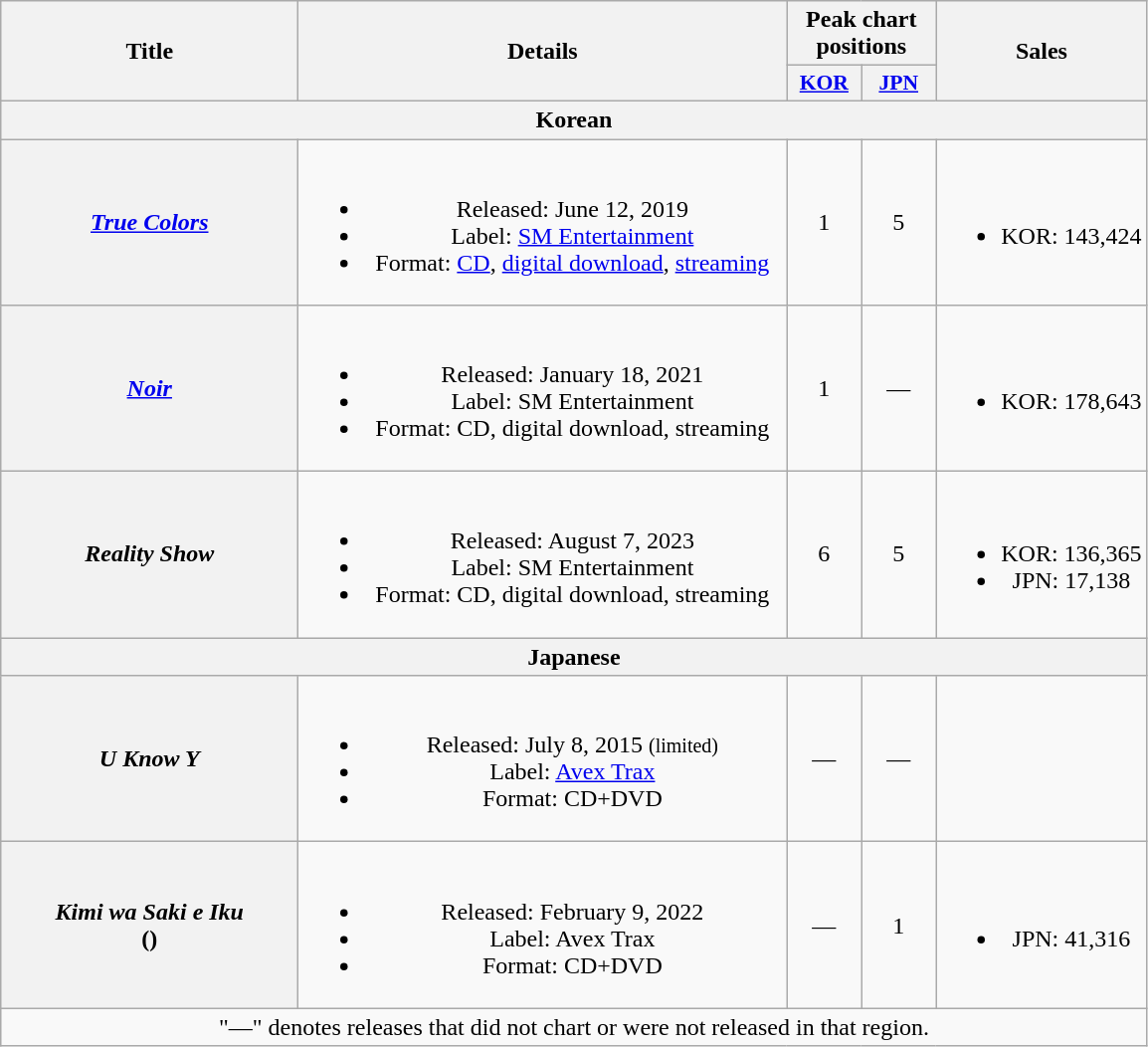<table class="wikitable plainrowheaders" style="text-align:center;">
<tr>
<th rowspan="2" style="width:12em;">Title</th>
<th rowspan="2" style="width:20em;">Details</th>
<th scope="col" colspan="2">Peak chart positions</th>
<th rowspan="2">Sales</th>
</tr>
<tr>
<th scope="col" style="width:3em;font-size:90%;"><a href='#'>KOR</a><br></th>
<th scope="col" style="width:3em;font-size:90%;"><a href='#'>JPN</a><br></th>
</tr>
<tr>
<th colspan="5">Korean</th>
</tr>
<tr>
<th scope="row"><em><a href='#'>True Colors</a></em></th>
<td><br><ul><li>Released: June 12, 2019</li><li>Label: <a href='#'>SM Entertainment</a></li><li>Format: <a href='#'>CD</a>, <a href='#'>digital download</a>, <a href='#'>streaming</a></li></ul></td>
<td>1</td>
<td>5</td>
<td><br><ul><li>KOR: 143,424</li></ul></td>
</tr>
<tr>
<th scope="row"><em><a href='#'>Noir</a></em></th>
<td><br><ul><li>Released: January 18, 2021</li><li>Label: SM Entertainment</li><li>Format: CD, digital download, streaming</li></ul></td>
<td>1</td>
<td>—</td>
<td><br><ul><li>KOR: 178,643</li></ul></td>
</tr>
<tr>
<th scope="row"><em>Reality Show</em></th>
<td><br><ul><li>Released: August 7, 2023</li><li>Label: SM Entertainment</li><li>Format: CD, digital download, streaming</li></ul></td>
<td>6</td>
<td>5</td>
<td><br><ul><li>KOR: 136,365</li><li>JPN: 17,138</li></ul></td>
</tr>
<tr>
<th colspan="5">Japanese</th>
</tr>
<tr>
<th scope="row"><em>U Know Y</em></th>
<td><br><ul><li>Released: July 8, 2015 <small>(limited)</small></li><li>Label: <a href='#'>Avex Trax</a></li><li>Format: CD+DVD</li></ul></td>
<td>—</td>
<td>—</td>
<td></td>
</tr>
<tr>
<th scope="row"><em>Kimi wa Saki e Iku</em><br>()</th>
<td><br><ul><li>Released: February 9, 2022</li><li>Label: Avex Trax</li><li>Format: CD+DVD</li></ul></td>
<td>—</td>
<td>1</td>
<td><br><ul><li>JPN: 41,316</li></ul></td>
</tr>
<tr>
<td colspan="5">"—" denotes releases that did not chart or were not released in that region.</td>
</tr>
</table>
